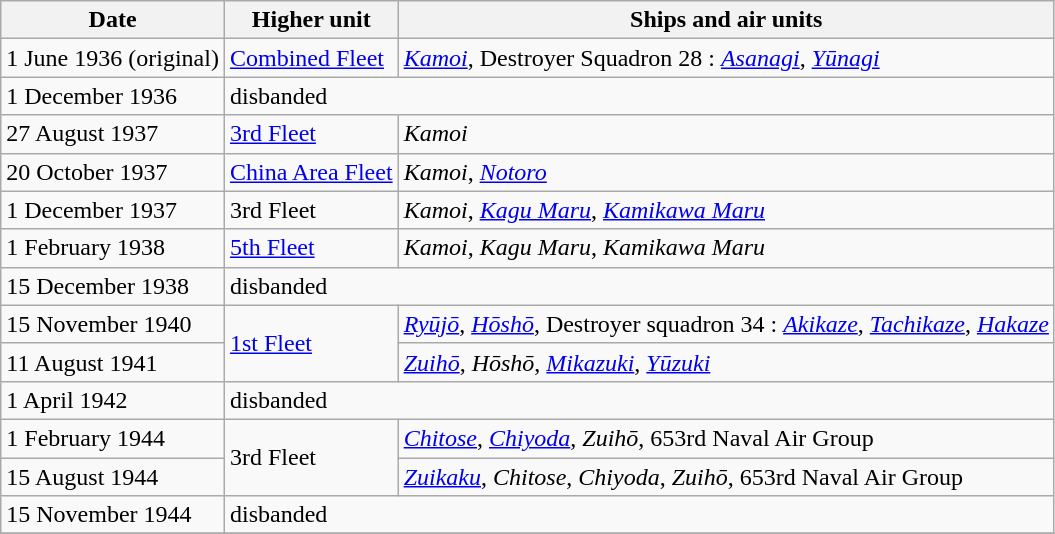<table class="wikitable">
<tr>
<th>Date</th>
<th>Higher unit</th>
<th>Ships and air units</th>
</tr>
<tr>
<td>1 June 1936 (original)</td>
<td><a href='#'>Combined Fleet</a></td>
<td><em><a href='#'>Kamoi</a></em>, Destroyer Squadron 28 : <em><a href='#'>Asanagi</a></em>, <em><a href='#'>Yūnagi</a></em></td>
</tr>
<tr>
<td>1 December 1936</td>
<td colspan="2">disbanded</td>
</tr>
<tr>
<td>27 August 1937</td>
<td><a href='#'>3rd Fleet</a></td>
<td><em>Kamoi</em></td>
</tr>
<tr>
<td>20 October 1937</td>
<td><a href='#'>China Area Fleet</a></td>
<td><em>Kamoi</em>, <em><a href='#'>Notoro</a></em></td>
</tr>
<tr>
<td>1 December 1937</td>
<td>3rd Fleet</td>
<td><em>Kamoi</em>, <em><a href='#'>Kagu Maru</a></em>, <a href='#'><em>Kamikawa Maru</em></a></td>
</tr>
<tr>
<td>1 February 1938</td>
<td><a href='#'>5th Fleet</a></td>
<td><em>Kamoi</em>, <em>Kagu Maru</em>, <em>Kamikawa Maru</em></td>
</tr>
<tr>
<td>15 December 1938</td>
<td colspan="2">disbanded</td>
</tr>
<tr>
<td>15 November 1940</td>
<td rowspan="2"><a href='#'>1st Fleet</a></td>
<td><em><a href='#'>Ryūjō</a></em>, <em><a href='#'>Hōshō</a></em>, Destroyer squadron 34 : <em><a href='#'>Akikaze</a></em>, <em><a href='#'>Tachikaze</a></em>, <em><a href='#'>Hakaze</a></em></td>
</tr>
<tr>
<td>11 August 1941</td>
<td><em><a href='#'>Zuihō</a></em>, <em>Hōshō</em>, <em><a href='#'>Mikazuki</a></em>, <em><a href='#'>Yūzuki</a></em></td>
</tr>
<tr>
<td>1 April 1942</td>
<td colspan="2">disbanded</td>
</tr>
<tr>
<td>1 February 1944</td>
<td rowspan="2">3rd Fleet</td>
<td><em><a href='#'>Chitose</a></em>, <em><a href='#'>Chiyoda</a></em>, <em>Zuihō</em>, 653rd Naval Air Group</td>
</tr>
<tr>
<td>15 August 1944</td>
<td><em><a href='#'>Zuikaku</a></em>, <em>Chitose</em>, <em>Chiyoda</em>, <em>Zuihō</em>, 653rd Naval Air Group</td>
</tr>
<tr>
<td>15 November 1944</td>
<td colspan="2">disbanded</td>
</tr>
<tr>
</tr>
</table>
